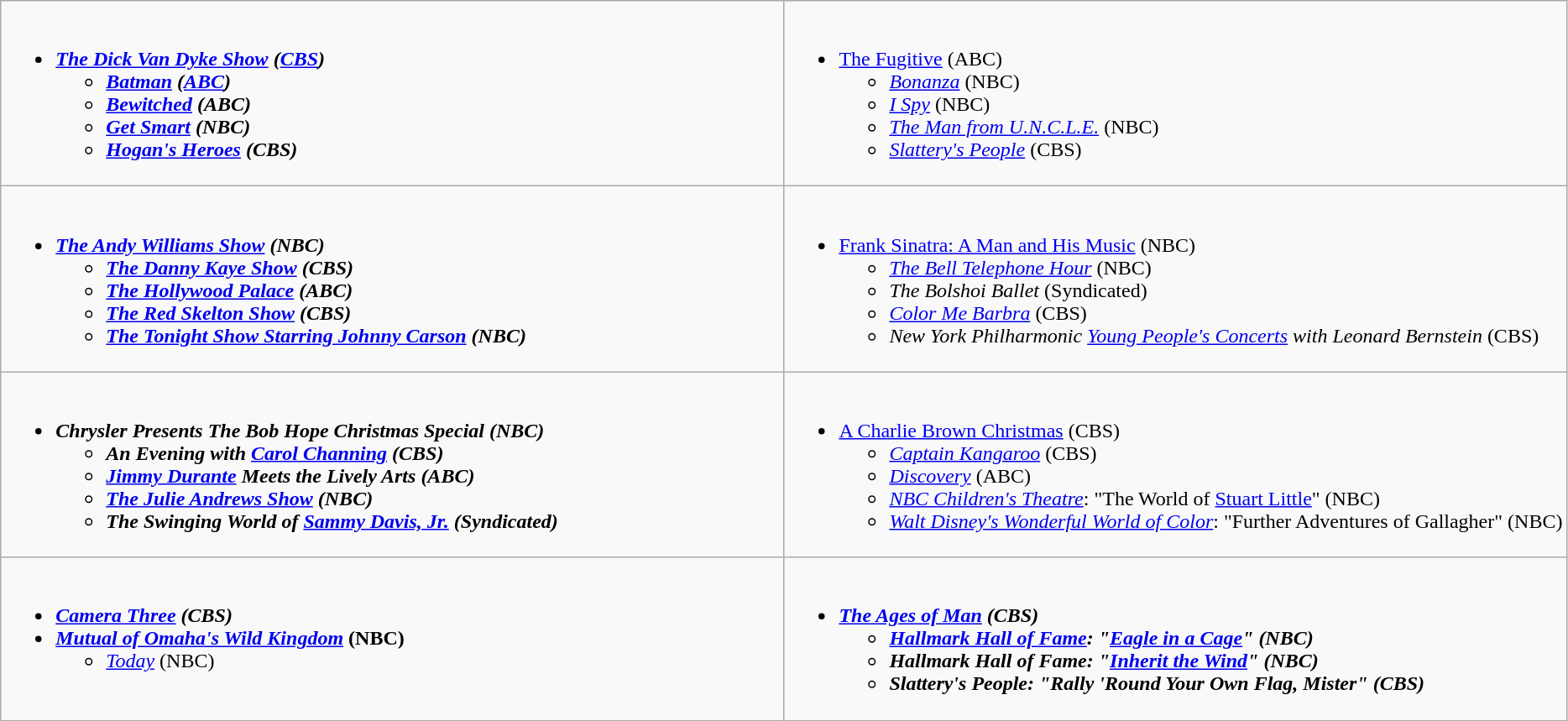<table class="wikitable">
<tr>
<td style="vertical-align:top;" width="50%"><br><ul><li><strong><em><a href='#'>The Dick Van Dyke Show</a><em> (<a href='#'>CBS</a>)<strong><ul><li></em><a href='#'>Batman</a><em> (<a href='#'>ABC</a>)</li><li></em><a href='#'>Bewitched</a><em> (ABC)</li><li></em><a href='#'>Get Smart</a><em> (NBC)</li><li></em><a href='#'>Hogan's Heroes</a><em> (CBS)</li></ul></li></ul></td>
<td style="vertical-align:top;" width="50%"><br><ul><li></em></strong><a href='#'>The Fugitive</a></em> (ABC)</strong><ul><li><em><a href='#'>Bonanza</a></em> (NBC)</li><li><em><a href='#'>I Spy</a></em> (NBC)</li><li><em><a href='#'>The Man from U.N.C.L.E.</a></em> (NBC)</li><li><em><a href='#'>Slattery's People</a></em> (CBS)</li></ul></li></ul></td>
</tr>
<tr>
<td style="vertical-align:top;" width="50%"><br><ul><li><strong><em><a href='#'>The Andy Williams Show</a><em> (NBC)<strong><ul><li></em><a href='#'>The Danny Kaye Show</a><em> (CBS)</li><li></em><a href='#'>The Hollywood Palace</a><em> (ABC)</li><li></em><a href='#'>The Red Skelton Show</a><em> (CBS)</li><li></em><a href='#'>The Tonight Show Starring Johnny Carson</a><em> (NBC)</li></ul></li></ul></td>
<td style="vertical-align:top;" width="50%"><br><ul><li></em></strong><a href='#'>Frank Sinatra: A Man and His Music</a></em> (NBC)</strong><ul><li><em><a href='#'>The Bell Telephone Hour</a></em> (NBC)</li><li><em>The Bolshoi Ballet</em> (Syndicated)</li><li><em><a href='#'>Color Me Barbra</a></em> (CBS)</li><li><em>New York Philharmonic <a href='#'>Young People's Concerts</a> with Leonard Bernstein</em> (CBS)</li></ul></li></ul></td>
</tr>
<tr>
<td style="vertical-align:top;" width="50%"><br><ul><li><strong><em>Chrysler Presents The Bob Hope Christmas Special<em> (NBC)<strong><ul><li></em>An Evening with <a href='#'>Carol Channing</a><em> (CBS)</li><li></em><a href='#'>Jimmy Durante</a> Meets the Lively Arts<em> (ABC)</li><li></em><a href='#'>The Julie Andrews Show</a><em> (NBC)</li><li></em>The Swinging World of <a href='#'>Sammy Davis, Jr.</a><em> (Syndicated)</li></ul></li></ul></td>
<td style="vertical-align:top;" width="50%"><br><ul><li></em></strong><a href='#'>A Charlie Brown Christmas</a></em> (CBS)</strong><ul><li><em><a href='#'>Captain Kangaroo</a></em> (CBS)</li><li><em><a href='#'>Discovery</a></em> (ABC)</li><li><em><a href='#'>NBC Children's Theatre</a></em>: "The World of <a href='#'>Stuart Little</a>" (NBC)</li><li><em><a href='#'>Walt Disney's Wonderful World of Color</a></em>: "Further Adventures of Gallagher" (NBC)</li></ul></li></ul></td>
</tr>
<tr>
<td style="vertical-align:top;" width="50%"><br><ul><li><strong><em><a href='#'>Camera Three</a><em> (CBS)<strong></li><li></em></strong><a href='#'>Mutual of Omaha's Wild Kingdom</a></em> (NBC)</strong><ul><li><em><a href='#'>Today</a></em> (NBC)</li></ul></li></ul></td>
<td style="vertical-align:top;" width="50%"><br><ul><li><strong><em><a href='#'>The Ages of Man</a><em> (CBS)<strong><ul><li></em><a href='#'>Hallmark Hall of Fame</a><em>: "<a href='#'>Eagle in a Cage</a>" (NBC)</li><li></em>Hallmark Hall of Fame<em>: "<a href='#'>Inherit the Wind</a>" (NBC)</li><li></em>Slattery's People<em>: "Rally 'Round Your Own Flag, Mister" (CBS)</li></ul></li></ul></td>
</tr>
</table>
